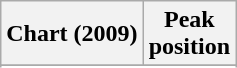<table class="wikitable sortable plainrowheaders" style="text-align:center;">
<tr>
<th scope="col">Chart (2009)</th>
<th scope="col">Peak<br>position</th>
</tr>
<tr>
</tr>
<tr>
</tr>
<tr>
</tr>
<tr>
</tr>
</table>
